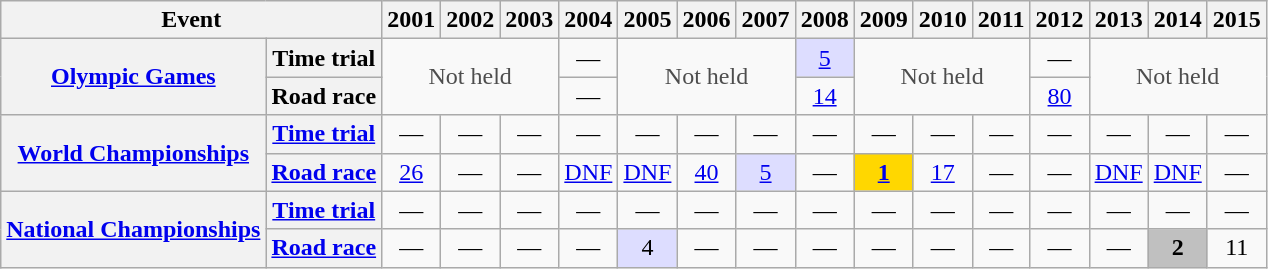<table class="wikitable plainrowheaders">
<tr>
<th scope="col" colspan=2>Event</th>
<th scope="col">2001</th>
<th scope="col">2002</th>
<th scope="col">2003</th>
<th scope="col">2004</th>
<th scope="col">2005</th>
<th scope="col">2006</th>
<th scope="col">2007</th>
<th scope="col">2008</th>
<th scope="col">2009</th>
<th scope="col">2010</th>
<th scope="col">2011</th>
<th scope="col">2012</th>
<th scope="col">2013</th>
<th scope="col">2014</th>
<th scope="col">2015</th>
</tr>
<tr style="text-align:center;">
<th scope="row" rowspan=2> <a href='#'>Olympic Games</a></th>
<th scope="row">Time trial</th>
<td style="color:#4d4d4d;" colspan=3 rowspan=2>Not held</td>
<td>—</td>
<td style="color:#4d4d4d;" colspan=3 rowspan=2>Not held</td>
<td style="background:#ddf;"><a href='#'>5</a></td>
<td style="color:#4d4d4d;" colspan=3 rowspan=2>Not held</td>
<td>—</td>
<td style="color:#4d4d4d;" colspan=3 rowspan=2>Not held</td>
</tr>
<tr style="text-align:center;">
<th scope="row">Road race</th>
<td>—</td>
<td><a href='#'>14</a></td>
<td><a href='#'>80</a></td>
</tr>
<tr style="text-align:center;">
<th scope="row" rowspan=2> <a href='#'>World Championships</a></th>
<th scope="row"><a href='#'>Time trial</a></th>
<td>—</td>
<td>—</td>
<td>—</td>
<td>—</td>
<td>—</td>
<td>—</td>
<td>—</td>
<td>—</td>
<td>—</td>
<td>—</td>
<td>—</td>
<td>—</td>
<td>—</td>
<td>—</td>
<td>—</td>
</tr>
<tr style="text-align:center;">
<th scope="row"><a href='#'>Road race</a></th>
<td><a href='#'>26</a></td>
<td>—</td>
<td>—</td>
<td><a href='#'>DNF</a></td>
<td><a href='#'>DNF</a></td>
<td><a href='#'>40</a></td>
<td style="background:#ddf;"><a href='#'>5</a></td>
<td>—</td>
<td style="background:gold;"><a href='#'><strong>1</strong></a></td>
<td><a href='#'>17</a></td>
<td>—</td>
<td>—</td>
<td><a href='#'>DNF</a></td>
<td><a href='#'>DNF</a></td>
<td>—</td>
</tr>
<tr style="text-align:center;">
<th rowspan="2" scope="row"> <a href='#'>National Championships</a></th>
<th scope="row"><a href='#'>Time trial</a></th>
<td>—</td>
<td>—</td>
<td>—</td>
<td>—</td>
<td>—</td>
<td>—</td>
<td>—</td>
<td>—</td>
<td>—</td>
<td>—</td>
<td>—</td>
<td>—</td>
<td>—</td>
<td>—</td>
<td>—</td>
</tr>
<tr style="text-align:center;">
<th scope="row"><a href='#'>Road race</a></th>
<td>—</td>
<td>—</td>
<td>—</td>
<td>—</td>
<td style="background:#ddf;">4</td>
<td>—</td>
<td>—</td>
<td>—</td>
<td>—</td>
<td>—</td>
<td>—</td>
<td>—</td>
<td>—</td>
<td style="background:silver;"><strong>2</strong></td>
<td>11</td>
</tr>
</table>
